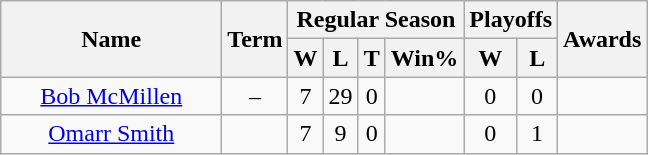<table class="wikitable">
<tr>
<th rowspan="2" style="width:140px;">Name</th>
<th rowspan="2">Term</th>
<th colspan="4">Regular Season</th>
<th colspan="2">Playoffs</th>
<th rowspan="2">Awards</th>
</tr>
<tr>
<th>W</th>
<th>L</th>
<th>T</th>
<th>Win%</th>
<th>W</th>
<th>L</th>
</tr>
<tr>
<td style="text-align:center;"><a href='#'>Bob McMillen</a></td>
<td style="text-align:center;">–</td>
<td style="text-align:center;">7</td>
<td style="text-align:center;">29</td>
<td style="text-align:center;">0</td>
<td style="text-align:center;"></td>
<td style="text-align:center;">0</td>
<td style="text-align:center;">0</td>
<td style="text-align:center;"></td>
</tr>
<tr>
<td style="text-align:center;"><a href='#'>Omarr Smith</a></td>
<td style="text-align:center;"></td>
<td style="text-align:center;">7</td>
<td style="text-align:center;">9</td>
<td style="text-align:center;">0</td>
<td style="text-align:center;"></td>
<td style="text-align:center;">0</td>
<td style="text-align:center;">1</td>
<td style="text-align:center;"></td>
</tr>
</table>
